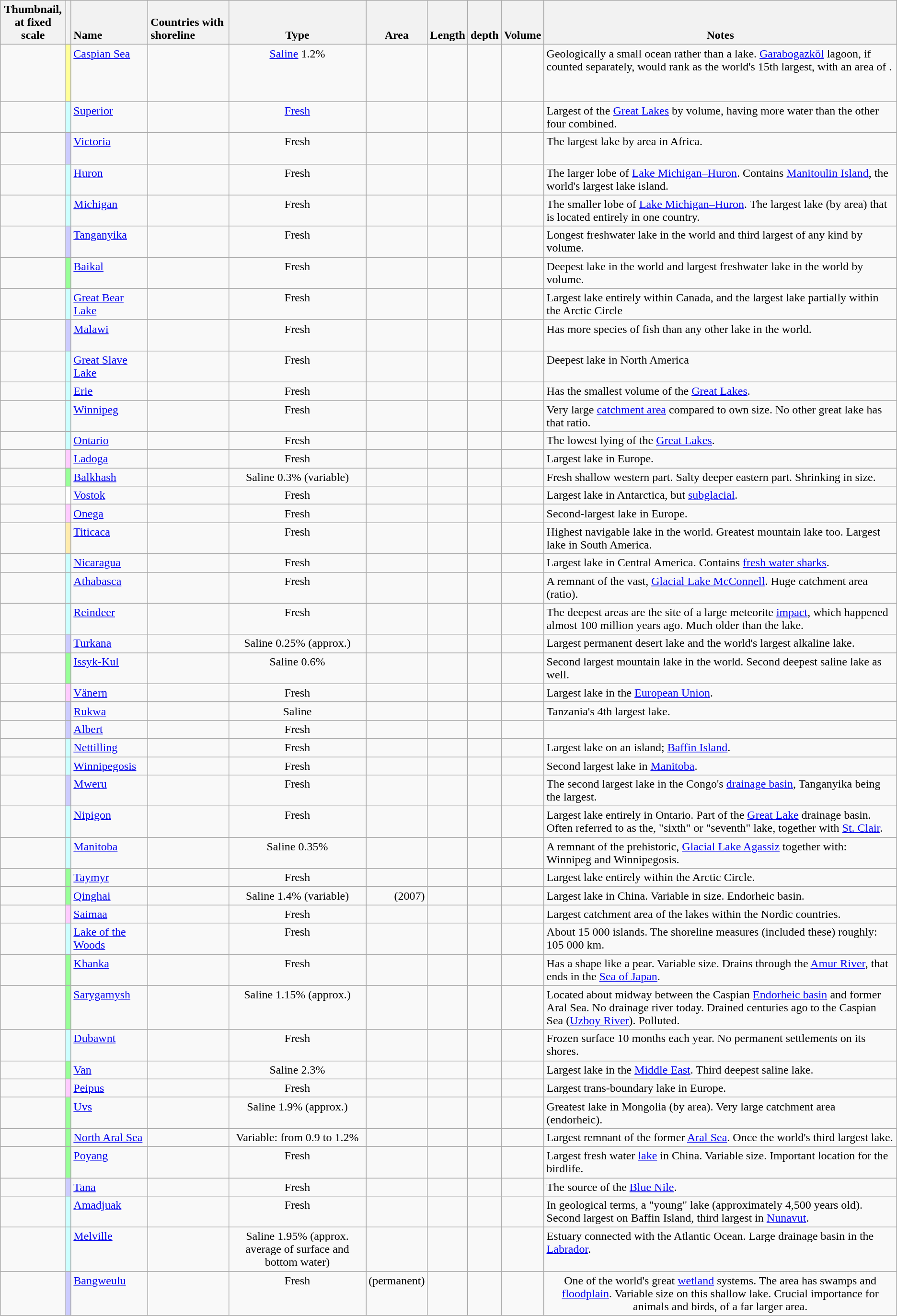<table class="wikitable sortable" style="text-align:right;">
<tr style="vertical-align:bottom;">
<th class=unsortable>Thumbnail, <br>at fixed scale</th>
<th></th>
<th style="text-align:left;">Name</th>
<th style="text-align:left;">Countries with shoreline</th>
<th>Type</th>
<th>Area</th>
<th>Length</th>
<th> <br>depth</th>
<th>Volume</th>
<th>Notes</th>
</tr>
<tr style="vertical-align:top;" pics>
<td align="center"></td>
<td bgcolor="#FFFF99"></td>
<td align="left"><a href='#'>Caspian Sea</a></td>
<td align="left"><br><br><br><br></td>
<td align="center"><a href='#'>Saline</a> 1.2%</td>
<td></td>
<td></td>
<td></td>
<td></td>
<td align="left">Geologically a small ocean rather than a lake. <a href='#'>Garabogazköl</a> lagoon, if counted separately, would rank as the world's 15th largest, with an area of .</td>
</tr>
<tr style="vertical-align:top;">
<td align="center"></td>
<td bgcolor="#CCFFFF"></td>
<td align="left"><a href='#'>Superior</a></td>
<td align="left"><br></td>
<td align="center"><a href='#'>Fresh</a></td>
<td></td>
<td></td>
<td></td>
<td></td>
<td align="left">Largest of the <a href='#'>Great Lakes</a> by volume, having more water than the other four combined.</td>
</tr>
<tr style="vertical-align:top;">
<td align="center"></td>
<td bgcolor="#CCCCFF"></td>
<td align="left"><a href='#'>Victoria</a></td>
<td align="left"><br><br></td>
<td align="center">Fresh</td>
<td></td>
<td></td>
<td></td>
<td></td>
<td align="left">The largest lake by area in Africa.</td>
</tr>
<tr style="vertical-align:top;">
<td align="center"></td>
<td bgcolor="#CCFFFF"></td>
<td align="left"><a href='#'>Huron</a></td>
<td align="left"><br></td>
<td align="center">Fresh</td>
<td></td>
<td></td>
<td></td>
<td></td>
<td align="left">The larger lobe of <a href='#'>Lake Michigan–Huron</a>. Contains <a href='#'>Manitoulin Island</a>, the world's largest lake island.</td>
</tr>
<tr style="vertical-align:top;">
<td align="center"></td>
<td bgcolor="#CCFFFF"></td>
<td align="left"><a href='#'>Michigan</a></td>
<td align="left"></td>
<td align="center">Fresh</td>
<td></td>
<td></td>
<td></td>
<td></td>
<td align="left">The smaller lobe of <a href='#'>Lake Michigan–Huron</a>. The largest lake (by area) that is located entirely in one country.</td>
</tr>
<tr style="vertical-align:top;">
<td align="center"></td>
<td bgcolor="#CCCCFF"></td>
<td align="left"><a href='#'>Tanganyika</a></td>
<td align="left"></td>
<td align="center">Fresh</td>
<td></td>
<td></td>
<td></td>
<td></td>
<td align="left">Longest freshwater lake in the world and third largest of any kind by volume.</td>
</tr>
<tr style="vertical-align:top;">
<td align="center"></td>
<td bgcolor="#98FF98"></td>
<td align="left"><a href='#'>Baikal</a></td>
<td align="left"></td>
<td align="center">Fresh</td>
<td></td>
<td></td>
<td></td>
<td></td>
<td align="left">Deepest lake in the world and largest freshwater lake in the world by volume.</td>
</tr>
<tr style="vertical-align:top;">
<td align="center"></td>
<td bgcolor="#CCFFFF"></td>
<td align="left"><a href='#'>Great Bear Lake</a></td>
<td align="left"></td>
<td align="center">Fresh</td>
<td></td>
<td></td>
<td></td>
<td></td>
<td align="left">Largest lake entirely within Canada, and the largest lake partially within the Arctic Circle</td>
</tr>
<tr style="vertical-align:top;">
<td align="center"></td>
<td bgcolor="#CCCCFF"></td>
<td align="left"><a href='#'>Malawi</a></td>
<td align="left"><br><br></td>
<td align="center">Fresh</td>
<td></td>
<td></td>
<td></td>
<td></td>
<td align="left">Has more species of fish than any other lake in the world.</td>
</tr>
<tr style="vertical-align:top;">
<td align="center"></td>
<td bgcolor="#CCFFFF"></td>
<td align="left"><a href='#'>Great Slave Lake</a></td>
<td align="left"></td>
<td align="center">Fresh</td>
<td></td>
<td></td>
<td></td>
<td></td>
<td align="left">Deepest lake in North America</td>
</tr>
<tr style="vertical-align:top;">
<td align="center"></td>
<td bgcolor="#CCFFFF"></td>
<td align="left"><a href='#'>Erie</a></td>
<td align="left"><br></td>
<td align="center">Fresh</td>
<td></td>
<td></td>
<td></td>
<td></td>
<td align="left">Has the smallest volume of the <a href='#'>Great Lakes</a>.</td>
</tr>
<tr style="vertical-align:top;">
<td align="center"></td>
<td bgcolor="#CCFFFF"></td>
<td align="left"><a href='#'>Winnipeg</a></td>
<td align="left"></td>
<td align="center">Fresh</td>
<td></td>
<td></td>
<td></td>
<td></td>
<td align="left">Very large <a href='#'>catchment area</a> compared to own size. No other great lake has that ratio.</td>
</tr>
<tr style="vertical-align:top;">
<td align="center"></td>
<td bgcolor="#CCFFFF"></td>
<td align="left"><a href='#'>Ontario</a></td>
<td align="left"><br></td>
<td align="center">Fresh</td>
<td></td>
<td></td>
<td></td>
<td></td>
<td align="left">The lowest lying of the <a href='#'>Great Lakes</a>.</td>
</tr>
<tr style="vertical-align:top;">
<td align="center"></td>
<td bgcolor="#FFCCFF"></td>
<td align="left"><a href='#'>Ladoga</a></td>
<td align="left"></td>
<td align="center">Fresh</td>
<td></td>
<td></td>
<td></td>
<td></td>
<td align="left">Largest lake in Europe.</td>
</tr>
<tr style="vertical-align:top;">
<td align="center"></td>
<td bgcolor="#98FF98"></td>
<td align="left"><a href='#'>Balkhash</a></td>
<td align="left"></td>
<td align="center">Saline 0.3% (variable)</td>
<td></td>
<td></td>
<td></td>
<td></td>
<td align="left">Fresh shallow western part. Salty deeper eastern part. Shrinking in size.</td>
</tr>
<tr style="vertical-align:top;">
<td align="center"></td>
<td bgcolor="#FFFFFF"></td>
<td align="left"><a href='#'>Vostok</a></td>
<td align="left"></td>
<td align="center">Fresh</td>
<td></td>
<td></td>
<td></td>
<td></td>
<td align="left">Largest lake in Antarctica, but <a href='#'>subglacial</a>.</td>
</tr>
<tr style="vertical-align:top;">
<td align="center"></td>
<td bgcolor="#FFCCFF"></td>
<td align="left"><a href='#'>Onega</a></td>
<td align="left"></td>
<td align="center">Fresh</td>
<td></td>
<td></td>
<td></td>
<td></td>
<td align="left">Second-largest lake in Europe.</td>
</tr>
<tr style="vertical-align:top;">
<td align="center"></td>
<td bgcolor="#FFEBAD"></td>
<td align="left"><a href='#'>Titicaca</a></td>
<td align="left"><br></td>
<td align="center">Fresh</td>
<td></td>
<td></td>
<td></td>
<td></td>
<td align="left">Highest navigable lake in the world. Greatest mountain lake too. Largest lake in South America.</td>
</tr>
<tr style="vertical-align:top;">
<td align="center"></td>
<td bgcolor="#CCFFFF"></td>
<td align="left"><a href='#'>Nicaragua</a></td>
<td align="left"></td>
<td align="center">Fresh</td>
<td></td>
<td></td>
<td></td>
<td></td>
<td align="left">Largest lake in Central America. Contains <a href='#'>fresh water sharks</a>.</td>
</tr>
<tr style="vertical-align:top;">
<td align="center"></td>
<td bgcolor="#CCFFFF"></td>
<td align="left"><a href='#'>Athabasca</a></td>
<td align="left"></td>
<td align="center">Fresh</td>
<td></td>
<td></td>
<td></td>
<td></td>
<td align="left">A remnant of the vast, <a href='#'>Glacial Lake McConnell</a>. Huge catchment area (ratio).</td>
</tr>
<tr style="vertical-align:top;">
<td align="center"></td>
<td bgcolor="CCFFFF"></td>
<td align="left"><a href='#'>Reindeer</a></td>
<td align="left"></td>
<td align="center">Fresh</td>
<td><br></td>
<td><br></td>
<td><br></td>
<td><br></td>
<td align="left">The deepest areas are the site of a large meteorite <a href='#'>impact</a>, which happened almost 100 million years ago. Much older than the lake.</td>
</tr>
<tr style="vertical-align:top;">
<td align="center"></td>
<td bgcolor="#CCCCFF"></td>
<td align="left"><a href='#'>Turkana</a></td>
<td align="left"><br></td>
<td align="center">Saline 0.25% (approx.)</td>
<td></td>
<td></td>
<td></td>
<td></td>
<td align="left">Largest permanent desert lake and the world's largest alkaline lake.</td>
</tr>
<tr style="vertical-align:top;">
<td align="center"></td>
<td bgcolor="#98FF98"></td>
<td align="left"><a href='#'>Issyk-Kul</a></td>
<td align="left"></td>
<td align="center">Saline 0.6%</td>
<td></td>
<td></td>
<td></td>
<td></td>
<td align="left">Second largest mountain lake in the world. Second deepest saline lake as well.</td>
</tr>
<tr style="vertical-align:top;">
<td align="center"></td>
<td bgcolor="#FFCCFF"></td>
<td align="left"><a href='#'>Vänern</a></td>
<td align="left"></td>
<td align="center">Fresh</td>
<td></td>
<td></td>
<td></td>
<td></td>
<td align="left">Largest lake in the <a href='#'>European Union</a>.</td>
</tr>
<tr style="vertical-align:top;">
<td align="center"></td>
<td bgcolor="#CCCCFF"></td>
<td align="left"><a href='#'>Rukwa</a></td>
<td align="left"><br></td>
<td align="center">Saline</td>
<td></td>
<td></td>
<td></td>
<td></td>
<td align="left">Tanzania's 4th largest lake.</td>
</tr>
<tr style="vertical-align:top;">
<td align="center"></td>
<td bgcolor="#CCCCFF"></td>
<td align="left"><a href='#'>Albert</a></td>
<td align="left"><br></td>
<td align="center">Fresh</td>
<td></td>
<td></td>
<td></td>
<td></td>
<td align="left"></td>
</tr>
<tr style="vertical-align:top;">
<td align="center"><br></td>
<td bgcolor="#CCFFFF"></td>
<td align="left"><a href='#'>Nettilling</a></td>
<td align="left"></td>
<td align="center">Fresh</td>
<td><br></td>
<td><br></td>
<td><br></td>
<td><br></td>
<td align="left">Largest lake on an island; <a href='#'>Baffin Island</a>.</td>
</tr>
<tr style="vertical-align:top;">
<td align="center"><br></td>
<td bgcolor="#CCFFFF"></td>
<td align="left"><a href='#'>Winnipegosis</a></td>
<td align="left"></td>
<td align="center">Fresh</td>
<td></td>
<td></td>
<td></td>
<td><br></td>
<td align="left">Second largest lake in <a href='#'>Manitoba</a>.</td>
</tr>
<tr style="vertical-align:top;">
<td align="center"></td>
<td bgcolor="#CCCCFF"></td>
<td align="left"><a href='#'>Mweru</a></td>
<td align="left"><br></td>
<td align="center">Fresh</td>
<td></td>
<td></td>
<td></td>
<td></td>
<td align="left">The second largest lake in the Congo's <a href='#'>drainage basin</a>, Tanganyika being the largest.</td>
</tr>
<tr style="vertical-align:top;">
<td align="center"></td>
<td bgcolor="#CCFFFF"></td>
<td align="left"><a href='#'>Nipigon</a></td>
<td align="left"></td>
<td align="center">Fresh</td>
<td></td>
<td></td>
<td></td>
<td></td>
<td align="left">Largest lake entirely in Ontario. Part of the <a href='#'>Great Lake</a> drainage basin. Often referred to as the, "sixth" or "seventh" lake, together with <a href='#'>St. Clair</a>.</td>
</tr>
<tr style="vertical-align:top;">
<td align="center"></td>
<td bgcolor="#CCFFFF"></td>
<td align="left"><a href='#'>Manitoba</a></td>
<td align="left"></td>
<td align="center">Saline 0.35%</td>
<td></td>
<td></td>
<td></td>
<td></td>
<td align="left">A remnant of the prehistoric, <a href='#'>Glacial Lake Agassiz</a> together with: Winnipeg and Winnipegosis.</td>
</tr>
<tr style="vertical-align:top;">
<td align="center"></td>
<td bgcolor="#98FF98"></td>
<td align="left"><a href='#'>Taymyr</a></td>
<td align="left"></td>
<td align="center">Fresh</td>
<td></td>
<td></td>
<td></td>
<td></td>
<td align="left">Largest lake entirely within the Arctic Circle.</td>
</tr>
<tr style="vertical-align:top;">
<td align="center"></td>
<td bgcolor="#98FF98"></td>
<td align="left"><a href='#'>Qinghai</a></td>
<td align="left"></td>
<td align="center">Saline 1.4% (variable)</td>
<td> (2007)</td>
<td></td>
<td></td>
<td><br></td>
<td align="left">Largest lake in China. Variable in size. Endorheic basin.</td>
</tr>
<tr style="vertical-align:top;">
<td align="center"></td>
<td bgcolor="#FFCCFF"></td>
<td align="left"><a href='#'>Saimaa</a></td>
<td align="left"></td>
<td align="center">Fresh</td>
<td></td>
<td></td>
<td></td>
<td></td>
<td align="left">Largest catchment area of the lakes within the Nordic countries.</td>
</tr>
<tr style="vertical-align:top;">
<td align="center"></td>
<td bgcolor="#CCFFFF"></td>
<td align="left"><a href='#'>Lake of the Woods</a></td>
<td align="left"><br></td>
<td align="center">Fresh</td>
<td></td>
<td></td>
<td></td>
<td></td>
<td align="left">About 15 000 islands. The shoreline measures (included these) roughly: 105 000 km.</td>
</tr>
<tr style="vertical-align:top;">
<td align="center"></td>
<td bgcolor="#98FF98"></td>
<td align="left"><a href='#'>Khanka</a></td>
<td align="left"><br></td>
<td align="center">Fresh</td>
<td></td>
<td></td>
<td></td>
<td></td>
<td align="left">Has a shape like a pear. Variable size. Drains through the <a href='#'>Amur River</a>, that ends in the <a href='#'>Sea of Japan</a>.</td>
</tr>
<tr style="vertical-align:top;">
<td align="center"></td>
<td bgcolor="#98FF98"></td>
<td align="left"><a href='#'>Sarygamysh</a></td>
<td align="left"><br></td>
<td align="center">Saline 1.15% (approx.)</td>
<td></td>
<td></td>
<td></td>
<td></td>
<td align="left">Located about midway between the Caspian <a href='#'>Endorheic basin</a> and former Aral Sea. No drainage river today. Drained centuries ago to the Caspian Sea (<a href='#'>Uzboy River</a>). Polluted.</td>
</tr>
<tr style="vertical-align:top;">
<td align="center"></td>
<td bgcolor="#CCFFFF"></td>
<td align="left"><a href='#'>Dubawnt</a></td>
<td align="left"></td>
<td align="center">Fresh</td>
<td></td>
<td></td>
<td></td>
<td><br></td>
<td align="left">Frozen surface 10 months each year. No permanent settlements on its shores.</td>
</tr>
<tr style="vertical-align:top;">
<td align="center"></td>
<td bgcolor="#98FF98"></td>
<td align="left"><a href='#'>Van</a></td>
<td align="left"></td>
<td align="center">Saline 2.3%</td>
<td></td>
<td></td>
<td></td>
<td></td>
<td align="left">Largest lake in the <a href='#'>Middle East</a>. Third deepest saline lake.</td>
</tr>
<tr style="vertical-align:top;">
<td align="center"></td>
<td bgcolor="#FFCCFF"></td>
<td align="left"><a href='#'>Peipus</a></td>
<td align="left"><br></td>
<td align="center">Fresh</td>
<td></td>
<td></td>
<td></td>
<td></td>
<td align="left">Largest trans-boundary lake in Europe.</td>
</tr>
<tr style="vertical-align:top;">
<td align="center"></td>
<td bgcolor="#98FF98"></td>
<td align="left"><a href='#'>Uvs</a></td>
<td align="left"><br></td>
<td align="center">Saline 1.9% (approx.)</td>
<td></td>
<td></td>
<td></td>
<td><br></td>
<td align="left">Greatest lake in Mongolia (by area). Very large catchment area (endorheic).</td>
</tr>
<tr style="vertical-align:top;">
<td align="center"></td>
<td bgcolor="#98FF98"></td>
<td align="left"><a href='#'>North Aral Sea</a></td>
<td align="left"></td>
<td align="center">Variable: from 0.9 to 1.2%</td>
<td></td>
<td></td>
<td></td>
<td><br></td>
<td align="left">Largest remnant of the former <a href='#'>Aral Sea</a>. Once the world's third largest lake.</td>
</tr>
<tr style="vertical-align:top;">
<td align="center"></td>
<td bgcolor="#98FF98"></td>
<td align="left"><a href='#'>Poyang</a></td>
<td align="left"></td>
<td align="center">Fresh</td>
<td></td>
<td></td>
<td></td>
<td></td>
<td align="left">Largest fresh water <a href='#'>lake</a> in China. Variable size. Important location for the birdlife.</td>
</tr>
<tr style="vertical-align:top;">
<td align="center"></td>
<td bgcolor="#CCCCFF"></td>
<td align="left"><a href='#'>Tana</a></td>
<td align="left"></td>
<td align="center">Fresh</td>
<td></td>
<td></td>
<td></td>
<td><br></td>
<td align="left">The source of the <a href='#'>Blue Nile</a>.</td>
</tr>
<tr style="vertical-align:top;">
<td align="center"></td>
<td bgcolor="#CCFFFF"></td>
<td align="left"><a href='#'>Amadjuak</a></td>
<td align="left"></td>
<td align="center">Fresh</td>
<td></td>
<td></td>
<td></td>
<td><br></td>
<td align="left">In geological terms, a "young" lake (approximately 4,500 years old). Second largest on Baffin Island, third largest in <a href='#'>Nunavut</a>.</td>
</tr>
<tr style="vertical-align:top;">
<td align="center"></td>
<td bgcolor="#CCFFFF"></td>
<td align="left"><a href='#'>Melville</a></td>
<td align="left"></td>
<td align="center">Saline 1.95% (approx. average of surface and bottom water)</td>
<td></td>
<td><br></td>
<td><br></td>
<td><br></td>
<td align="left">Estuary connected with the Atlantic Ocean. Large drainage basin in the <a href='#'>Labrador</a>.</td>
</tr>
<tr style="vertical-align:top;">
<td align="center"></td>
<td bgcolor="#CCCCFF"></td>
<td align="left"><a href='#'>Bangweulu</a></td>
<td align="left"></td>
<td align="center">Fresh</td>
<td> (permanent)</td>
<td></td>
<td></td>
<td><br></td>
<td align="center">One of the world's great <a href='#'>wetland</a> systems. The area has swamps and <a href='#'>floodplain</a>. Variable size on this shallow lake. Crucial importance for animals and birds, of a far larger area.</td>
</tr>
</table>
